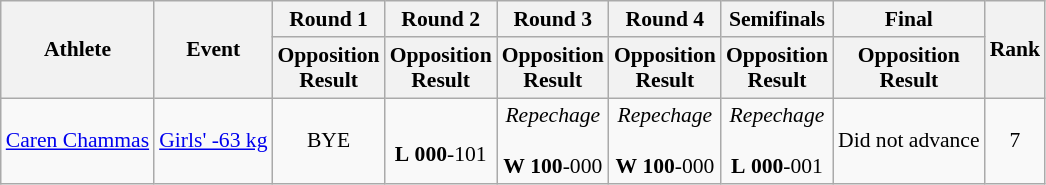<table class="wikitable" border="1" style="font-size:90%">
<tr>
<th rowspan=2>Athlete</th>
<th rowspan=2>Event</th>
<th>Round 1</th>
<th>Round 2</th>
<th>Round 3</th>
<th>Round 4</th>
<th>Semifinals</th>
<th>Final</th>
<th rowspan=2>Rank</th>
</tr>
<tr>
<th>Opposition<br>Result</th>
<th>Opposition<br>Result</th>
<th>Opposition<br>Result</th>
<th>Opposition<br>Result</th>
<th>Opposition<br>Result</th>
<th>Opposition<br>Result</th>
</tr>
<tr>
<td><a href='#'>Caren Chammas</a></td>
<td><a href='#'>Girls' -63 kg</a></td>
<td align=center>BYE</td>
<td align=center> <br> <strong>L</strong> <strong>000</strong>-101</td>
<td align=center><em>Repechage</em><br> <br> <strong>W</strong> <strong>100</strong>-000</td>
<td align=center><em>Repechage</em><br> <br> <strong>W</strong> <strong>100</strong>-000</td>
<td align=center><em>Repechage</em><br> <br> <strong>L</strong> <strong>000</strong>-001</td>
<td align=center>Did not advance</td>
<td align=center>7</td>
</tr>
</table>
